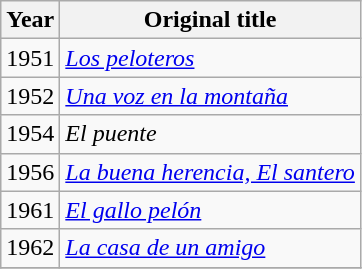<table class="wikitable">
<tr>
<th>Year</th>
<th>Original title</th>
</tr>
<tr>
<td>1951</td>
<td><em><a href='#'>Los peloteros</a></em></td>
</tr>
<tr>
<td>1952</td>
<td><em><a href='#'>Una voz en la montaña</a></em></td>
</tr>
<tr>
<td>1954</td>
<td><em>El puente</em></td>
</tr>
<tr>
<td>1956</td>
<td><em><a href='#'>La buena herencia, El santero</a></em></td>
</tr>
<tr>
<td>1961</td>
<td><em><a href='#'>El gallo pelón</a></em></td>
</tr>
<tr>
<td>1962</td>
<td><em><a href='#'>La casa de un amigo</a></em></td>
</tr>
<tr>
</tr>
</table>
